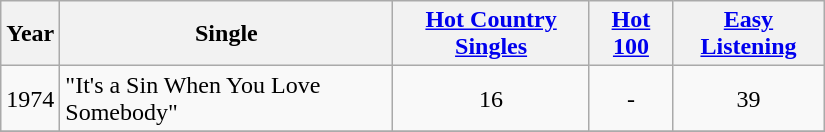<table border=1 cellspacing=0 cellpadding=2 width="550px" class="wikitable">
<tr>
<th align="left">Year</th>
<th align="left">Single</th>
<th align="left"><a href='#'>Hot Country Singles</a></th>
<th align="left"><a href='#'>Hot 100</a></th>
<th align="left"><a href='#'>Easy Listening</a></th>
</tr>
<tr>
<td align="center">1974</td>
<td align="left">"It's a Sin When You Love Somebody"</td>
<td align="center">16</td>
<td align="center">-</td>
<td align="center">39</td>
</tr>
<tr>
</tr>
</table>
